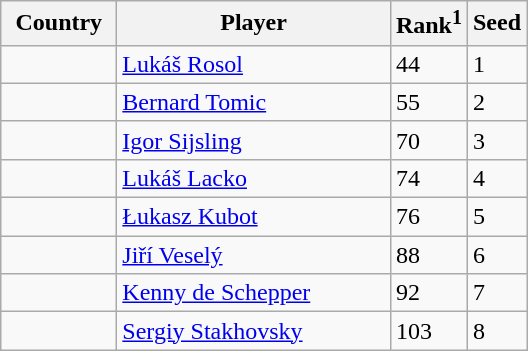<table class="sortable wikitable">
<tr>
<th width="70">Country</th>
<th width="175">Player</th>
<th>Rank<sup>1</sup></th>
<th>Seed</th>
</tr>
<tr>
<td></td>
<td><a href='#'>Lukáš Rosol</a></td>
<td>44</td>
<td>1</td>
</tr>
<tr>
<td></td>
<td><a href='#'>Bernard Tomic</a></td>
<td>55</td>
<td>2</td>
</tr>
<tr>
<td></td>
<td><a href='#'>Igor Sijsling</a></td>
<td>70</td>
<td>3</td>
</tr>
<tr>
<td></td>
<td><a href='#'>Lukáš Lacko</a></td>
<td>74</td>
<td>4</td>
</tr>
<tr>
<td></td>
<td><a href='#'>Łukasz Kubot</a></td>
<td>76</td>
<td>5</td>
</tr>
<tr>
<td></td>
<td><a href='#'>Jiří Veselý</a></td>
<td>88</td>
<td>6</td>
</tr>
<tr>
<td></td>
<td><a href='#'>Kenny de Schepper</a></td>
<td>92</td>
<td>7</td>
</tr>
<tr>
<td></td>
<td><a href='#'>Sergiy Stakhovsky</a></td>
<td>103</td>
<td>8<br></td>
</tr>
</table>
